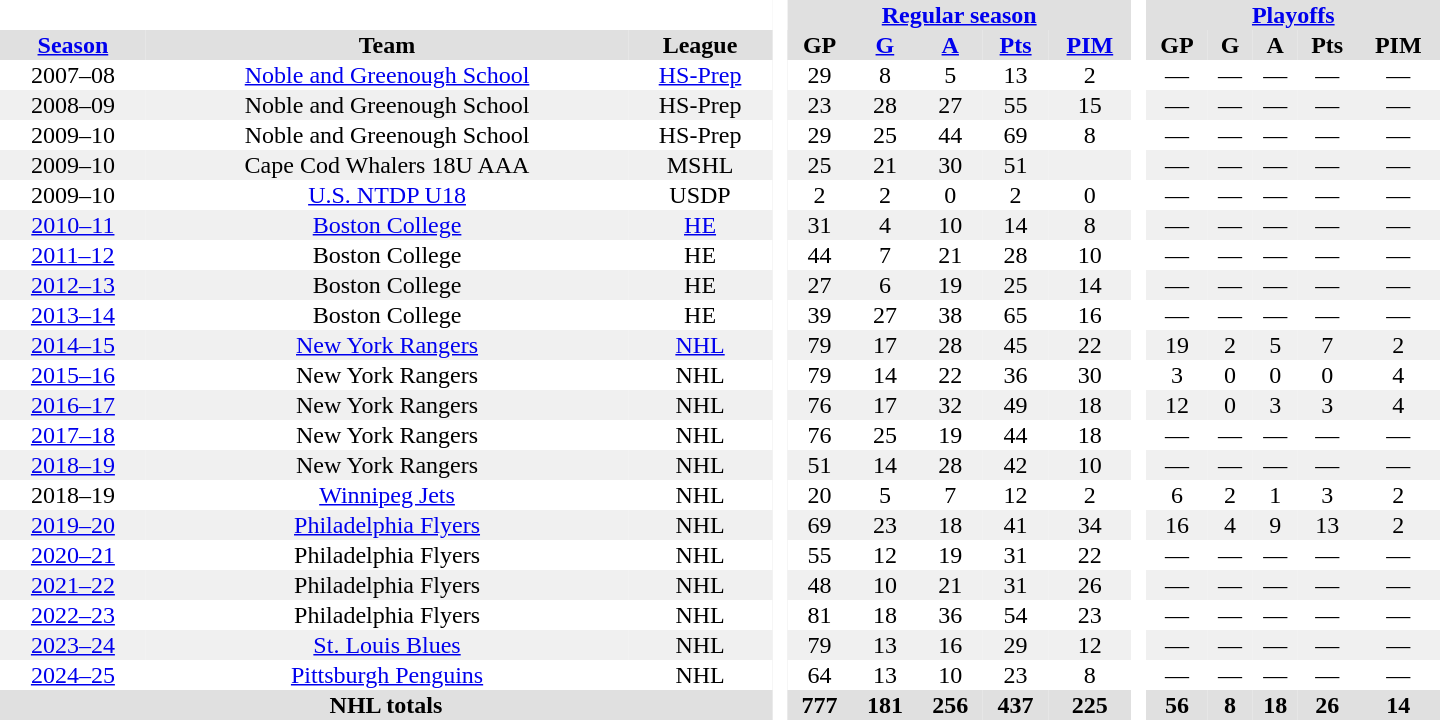<table border="0" cellpadding="1" cellspacing="0" style="text-align:center; width:60em;">
<tr style="background:#e0e0e0;">
<th colspan="3" bgcolor="#ffffff"> </th>
<th rowspan="99" bgcolor="#ffffff"> </th>
<th colspan="5"><a href='#'>Regular season</a></th>
<th rowspan="99" bgcolor="#ffffff"> </th>
<th colspan="5"><a href='#'>Playoffs</a></th>
</tr>
<tr style="background:#e0e0e0;">
<th><a href='#'>Season</a></th>
<th>Team</th>
<th>League</th>
<th>GP</th>
<th><a href='#'>G</a></th>
<th><a href='#'>A</a></th>
<th><a href='#'>Pts</a></th>
<th><a href='#'>PIM</a></th>
<th>GP</th>
<th>G</th>
<th>A</th>
<th>Pts</th>
<th>PIM</th>
</tr>
<tr>
<td>2007–08</td>
<td><a href='#'>Noble and Greenough School</a></td>
<td><a href='#'>HS-Prep</a></td>
<td>29</td>
<td>8</td>
<td>5</td>
<td>13</td>
<td>2</td>
<td>—</td>
<td>—</td>
<td>—</td>
<td>—</td>
<td>—</td>
</tr>
<tr style="background:#f0f0f0;">
<td>2008–09</td>
<td>Noble and Greenough School</td>
<td>HS-Prep</td>
<td>23</td>
<td>28</td>
<td>27</td>
<td>55</td>
<td>15</td>
<td>—</td>
<td>—</td>
<td>—</td>
<td>—</td>
<td>—</td>
</tr>
<tr>
<td>2009–10</td>
<td>Noble and Greenough School</td>
<td>HS-Prep</td>
<td>29</td>
<td>25</td>
<td>44</td>
<td>69</td>
<td>8</td>
<td>—</td>
<td>—</td>
<td>—</td>
<td>—</td>
<td>—</td>
</tr>
<tr style="background:#f0f0f0;">
<td>2009–10</td>
<td>Cape Cod Whalers 18U AAA</td>
<td>MSHL</td>
<td>25</td>
<td>21</td>
<td>30</td>
<td>51</td>
<td></td>
<td>—</td>
<td>—</td>
<td>—</td>
<td>—</td>
<td>—</td>
</tr>
<tr>
<td>2009–10</td>
<td><a href='#'>U.S. NTDP U18</a></td>
<td>USDP</td>
<td>2</td>
<td>2</td>
<td>0</td>
<td>2</td>
<td>0</td>
<td>—</td>
<td>—</td>
<td>—</td>
<td>—</td>
<td>—</td>
</tr>
<tr style="background:#f0f0f0;">
<td><a href='#'>2010–11</a></td>
<td><a href='#'>Boston College</a></td>
<td><a href='#'>HE</a></td>
<td>31</td>
<td>4</td>
<td>10</td>
<td>14</td>
<td>8</td>
<td>—</td>
<td>—</td>
<td>—</td>
<td>—</td>
<td>—</td>
</tr>
<tr>
<td><a href='#'>2011–12</a></td>
<td>Boston College</td>
<td>HE</td>
<td>44</td>
<td>7</td>
<td>21</td>
<td>28</td>
<td>10</td>
<td>—</td>
<td>—</td>
<td>—</td>
<td>—</td>
<td>—</td>
</tr>
<tr style="background:#f0f0f0;">
<td><a href='#'>2012–13</a></td>
<td>Boston College</td>
<td>HE</td>
<td>27</td>
<td>6</td>
<td>19</td>
<td>25</td>
<td>14</td>
<td>—</td>
<td>—</td>
<td>—</td>
<td>—</td>
<td>—</td>
</tr>
<tr>
<td><a href='#'>2013–14</a></td>
<td>Boston College</td>
<td>HE</td>
<td>39</td>
<td>27</td>
<td>38</td>
<td>65</td>
<td>16</td>
<td>—</td>
<td>—</td>
<td>—</td>
<td>—</td>
<td>—</td>
</tr>
<tr style="background:#f0f0f0;">
<td><a href='#'>2014–15</a></td>
<td><a href='#'>New York Rangers</a></td>
<td><a href='#'>NHL</a></td>
<td>79</td>
<td>17</td>
<td>28</td>
<td>45</td>
<td>22</td>
<td>19</td>
<td>2</td>
<td>5</td>
<td>7</td>
<td>2</td>
</tr>
<tr>
<td><a href='#'>2015–16</a></td>
<td>New York Rangers</td>
<td>NHL</td>
<td>79</td>
<td>14</td>
<td>22</td>
<td>36</td>
<td>30</td>
<td>3</td>
<td>0</td>
<td>0</td>
<td>0</td>
<td>4</td>
</tr>
<tr style="background:#f0f0f0;">
<td><a href='#'>2016–17</a></td>
<td>New York Rangers</td>
<td>NHL</td>
<td>76</td>
<td>17</td>
<td>32</td>
<td>49</td>
<td>18</td>
<td>12</td>
<td>0</td>
<td>3</td>
<td>3</td>
<td>4</td>
</tr>
<tr>
<td><a href='#'>2017–18</a></td>
<td>New York Rangers</td>
<td>NHL</td>
<td>76</td>
<td>25</td>
<td>19</td>
<td>44</td>
<td>18</td>
<td>—</td>
<td>—</td>
<td>—</td>
<td>—</td>
<td>—</td>
</tr>
<tr style="background:#f0f0f0;">
<td><a href='#'>2018–19</a></td>
<td>New York Rangers</td>
<td>NHL</td>
<td>51</td>
<td>14</td>
<td>28</td>
<td>42</td>
<td>10</td>
<td>—</td>
<td>—</td>
<td>—</td>
<td>—</td>
<td>—</td>
</tr>
<tr>
<td>2018–19</td>
<td><a href='#'>Winnipeg Jets</a></td>
<td>NHL</td>
<td>20</td>
<td>5</td>
<td>7</td>
<td>12</td>
<td>2</td>
<td>6</td>
<td>2</td>
<td>1</td>
<td>3</td>
<td>2</td>
</tr>
<tr style="background:#f0f0f0;">
<td><a href='#'>2019–20</a></td>
<td><a href='#'>Philadelphia Flyers</a></td>
<td>NHL</td>
<td>69</td>
<td>23</td>
<td>18</td>
<td>41</td>
<td>34</td>
<td>16</td>
<td>4</td>
<td>9</td>
<td>13</td>
<td>2</td>
</tr>
<tr>
<td><a href='#'>2020–21</a></td>
<td>Philadelphia Flyers</td>
<td>NHL</td>
<td>55</td>
<td>12</td>
<td>19</td>
<td>31</td>
<td>22</td>
<td>—</td>
<td>—</td>
<td>—</td>
<td>—</td>
<td>—</td>
</tr>
<tr style="background:#f0f0f0;">
<td><a href='#'>2021–22</a></td>
<td>Philadelphia Flyers</td>
<td>NHL</td>
<td>48</td>
<td>10</td>
<td>21</td>
<td>31</td>
<td>26</td>
<td>—</td>
<td>—</td>
<td>—</td>
<td>—</td>
<td>—</td>
</tr>
<tr>
<td><a href='#'>2022–23</a></td>
<td>Philadelphia Flyers</td>
<td>NHL</td>
<td>81</td>
<td>18</td>
<td>36</td>
<td>54</td>
<td>23</td>
<td>—</td>
<td>—</td>
<td>—</td>
<td>—</td>
<td>—</td>
</tr>
<tr style="background:#f0f0f0;">
<td><a href='#'>2023–24</a></td>
<td><a href='#'>St. Louis Blues</a></td>
<td>NHL</td>
<td>79</td>
<td>13</td>
<td>16</td>
<td>29</td>
<td>12</td>
<td>—</td>
<td>—</td>
<td>—</td>
<td>—</td>
<td>—</td>
</tr>
<tr>
<td><a href='#'>2024–25</a></td>
<td><a href='#'>Pittsburgh Penguins</a></td>
<td>NHL</td>
<td>64</td>
<td>13</td>
<td>10</td>
<td>23</td>
<td>8</td>
<td>—</td>
<td>—</td>
<td>—</td>
<td>—</td>
<td>—</td>
</tr>
<tr style="background:#e0e0e0;">
<th colspan="3">NHL totals</th>
<th>777</th>
<th>181</th>
<th>256</th>
<th>437</th>
<th>225</th>
<th>56</th>
<th>8</th>
<th>18</th>
<th>26</th>
<th>14</th>
</tr>
</table>
